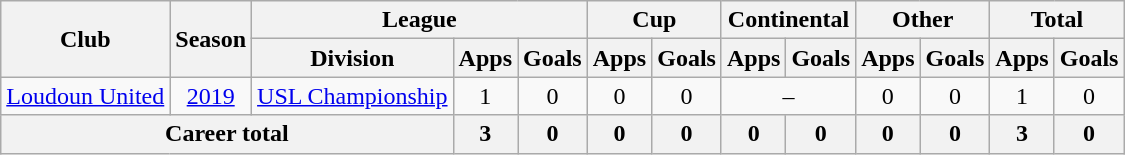<table class="wikitable" style="text-align: center">
<tr>
<th rowspan="2">Club</th>
<th rowspan="2">Season</th>
<th colspan="3">League</th>
<th colspan="2">Cup</th>
<th colspan="2">Continental</th>
<th colspan="2">Other</th>
<th colspan="2">Total</th>
</tr>
<tr>
<th>Division</th>
<th>Apps</th>
<th>Goals</th>
<th>Apps</th>
<th>Goals</th>
<th>Apps</th>
<th>Goals</th>
<th>Apps</th>
<th>Goals</th>
<th>Apps</th>
<th>Goals</th>
</tr>
<tr>
<td><a href='#'>Loudoun United</a></td>
<td><a href='#'>2019</a></td>
<td><a href='#'>USL Championship</a></td>
<td>1</td>
<td>0</td>
<td>0</td>
<td>0</td>
<td colspan="2">–</td>
<td>0</td>
<td>0</td>
<td>1</td>
<td>0</td>
</tr>
<tr>
<th colspan="3"><strong>Career total</strong></th>
<th>3</th>
<th>0</th>
<th>0</th>
<th>0</th>
<th>0</th>
<th>0</th>
<th>0</th>
<th>0</th>
<th>3</th>
<th>0</th>
</tr>
</table>
